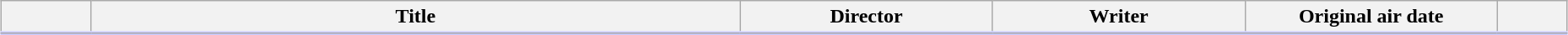<table class="plainrowheaders wikitable" style="width:98%; margin:auto; background:#FFF;">
<tr style="border-bottom: 3px solid #CCF;">
<th style="width:4em;"></th>
<th style="min-width:20em;">Title</th>
<th style="width:12em;">Director</th>
<th style="width:12em;">Writer</th>
<th style="width:12em;">Original air date</th>
<th style="width:3em;"></th>
</tr>
<tr>
</tr>
</table>
